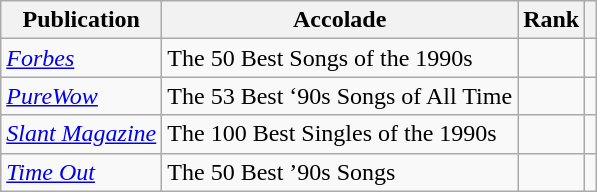<table class="sortable wikitable">
<tr>
<th>Publication</th>
<th>Accolade</th>
<th>Rank</th>
<th class="unsortable"></th>
</tr>
<tr>
<td><em><a href='#'>Forbes</a></em></td>
<td>The 50 Best Songs of the 1990s</td>
<td></td>
<td></td>
</tr>
<tr>
<td><em><a href='#'>PureWow</a></em></td>
<td>The 53 Best ‘90s Songs of All Time</td>
<td></td>
<td></td>
</tr>
<tr>
<td><em><a href='#'>Slant Magazine</a></em></td>
<td>The 100 Best Singles of the 1990s</td>
<td></td>
<td></td>
</tr>
<tr>
<td><em><a href='#'>Time Out</a></em></td>
<td>The 50 Best ’90s Songs</td>
<td></td>
<td></td>
</tr>
</table>
